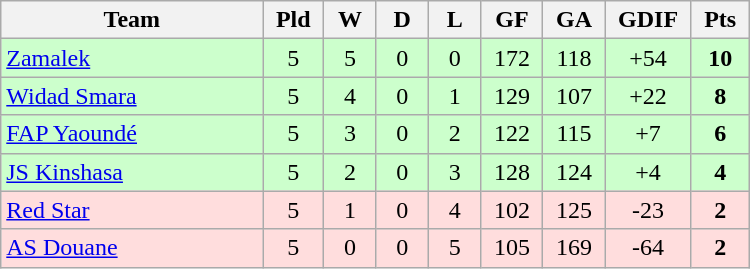<table class=wikitable style="text-align:center" width=500>
<tr>
<th width=25%>Team</th>
<th width=5%>Pld</th>
<th width=5%>W</th>
<th width=5%>D</th>
<th width=5%>L</th>
<th width=5%>GF</th>
<th width=5%>GA</th>
<th width=5%>GDIF</th>
<th width=5%>Pts</th>
</tr>
<tr bgcolor=#ccffcc>
<td align="left"> <a href='#'>Zamalek</a></td>
<td>5</td>
<td>5</td>
<td>0</td>
<td>0</td>
<td>172</td>
<td>118</td>
<td>+54</td>
<td><strong>10</strong></td>
</tr>
<tr bgcolor=#ccffcc>
<td align="left"> <a href='#'>Widad Smara</a></td>
<td>5</td>
<td>4</td>
<td>0</td>
<td>1</td>
<td>129</td>
<td>107</td>
<td>+22</td>
<td><strong>8</strong></td>
</tr>
<tr bgcolor=#ccffcc>
<td align="left"> <a href='#'>FAP Yaoundé</a></td>
<td>5</td>
<td>3</td>
<td>0</td>
<td>2</td>
<td>122</td>
<td>115</td>
<td>+7</td>
<td><strong>6</strong></td>
</tr>
<tr bgcolor=#ccffcc>
<td align="left"> <a href='#'>JS Kinshasa</a></td>
<td>5</td>
<td>2</td>
<td>0</td>
<td>3</td>
<td>128</td>
<td>124</td>
<td>+4</td>
<td><strong>4</strong></td>
</tr>
<tr bgcolor=#ffdddd>
<td align="left"> <a href='#'>Red Star</a></td>
<td>5</td>
<td>1</td>
<td>0</td>
<td>4</td>
<td>102</td>
<td>125</td>
<td>-23</td>
<td><strong>2</strong></td>
</tr>
<tr bgcolor=#ffdddd>
<td align="left"> <a href='#'>AS Douane</a></td>
<td>5</td>
<td>0</td>
<td>0</td>
<td>5</td>
<td>105</td>
<td>169</td>
<td>-64</td>
<td><strong>2</strong></td>
</tr>
</table>
